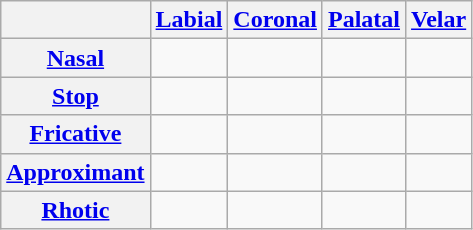<table class="wikitable" style="text-align:center">
<tr>
<th></th>
<th><a href='#'>Labial</a></th>
<th><a href='#'>Coronal</a></th>
<th><a href='#'>Palatal</a></th>
<th><a href='#'>Velar</a></th>
</tr>
<tr>
<th><a href='#'>Nasal</a></th>
<td></td>
<td></td>
<td></td>
<td></td>
</tr>
<tr>
<th><a href='#'>Stop</a></th>
<td></td>
<td> </td>
<td></td>
<td> </td>
</tr>
<tr>
<th><a href='#'>Fricative</a></th>
<td></td>
<td></td>
<td></td>
<td></td>
</tr>
<tr>
<th><a href='#'>Approximant</a></th>
<td></td>
<td></td>
<td></td>
<td></td>
</tr>
<tr>
<th><a href='#'>Rhotic</a></th>
<td></td>
<td></td>
<td></td>
<td></td>
</tr>
</table>
